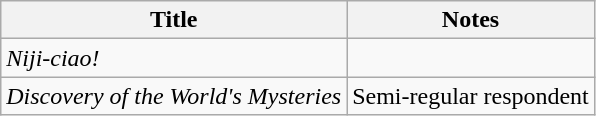<table class="wikitable">
<tr>
<th>Title</th>
<th>Notes</th>
</tr>
<tr>
<td><em>Niji-ciao!</em></td>
<td></td>
</tr>
<tr>
<td><em>Discovery of the World's Mysteries</em></td>
<td>Semi-regular respondent</td>
</tr>
</table>
